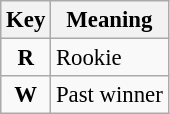<table class="wikitable" style="font-size: 95%;">
<tr>
<th>Key</th>
<th>Meaning</th>
</tr>
<tr>
<td align="center"><strong><span>R</span></strong></td>
<td>Rookie</td>
</tr>
<tr>
<td align="center"><strong><span>W</span></strong></td>
<td>Past winner</td>
</tr>
</table>
